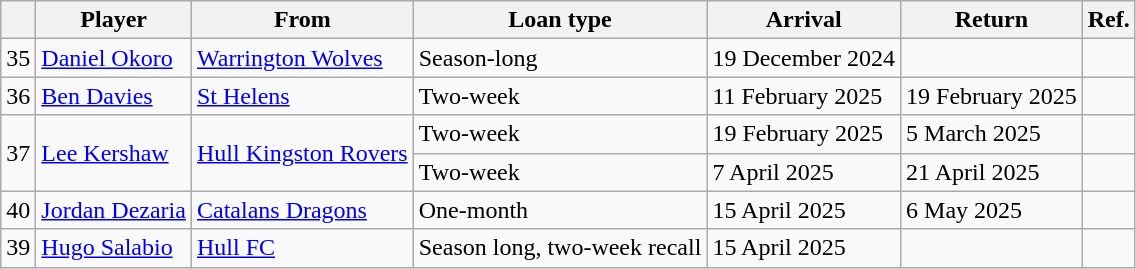<table class="wikitable defaultleft col1center">
<tr>
<th></th>
<th>Player</th>
<th>From</th>
<th>Loan type</th>
<th>Arrival</th>
<th>Return</th>
<th>Ref.</th>
</tr>
<tr>
<td>35</td>
<td> <a href='#'>Daniel Okoro</a></td>
<td> <a href='#'>Warrington Wolves</a></td>
<td>Season-long</td>
<td>19 December 2024</td>
<td></td>
<td></td>
</tr>
<tr>
<td>36</td>
<td> <a href='#'>Ben Davies</a></td>
<td> <a href='#'>St Helens</a></td>
<td>Two-week</td>
<td>11 February 2025</td>
<td>19 February 2025</td>
<td></td>
</tr>
<tr>
<td rowspan="2">37</td>
<td rowspan="2"> <a href='#'>Lee Kershaw</a></td>
<td rowspan="2"> <a href='#'>Hull Kingston Rovers</a></td>
<td>Two-week</td>
<td>19 February 2025</td>
<td>5 March 2025</td>
<td></td>
</tr>
<tr>
<td style="text-align:left;">Two-week</td>
<td>7 April 2025</td>
<td>21 April 2025</td>
<td></td>
</tr>
<tr>
<td>40</td>
<td> <a href='#'>Jordan Dezaria</a></td>
<td> <a href='#'>Catalans Dragons</a></td>
<td>One-month</td>
<td>15 April 2025</td>
<td>6 May 2025</td>
<td></td>
</tr>
<tr>
<td>39</td>
<td> <a href='#'>Hugo Salabio</a></td>
<td> <a href='#'>Hull FC</a></td>
<td>Season long, two-week recall</td>
<td>15 April 2025</td>
<td></td>
<td></td>
</tr>
</table>
